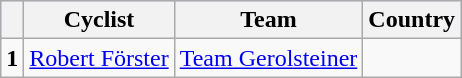<table class="wikitable">
<tr style="background:#ccccff;">
<th></th>
<th>Cyclist</th>
<th>Team</th>
<th>Country</th>
</tr>
<tr>
<td><strong>1</strong></td>
<td><a href='#'>Robert Förster</a></td>
<td><a href='#'>Team Gerolsteiner</a></td>
<td></td>
</tr>
</table>
